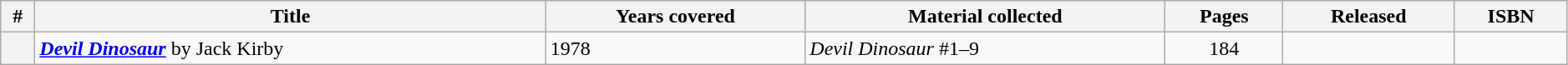<table class="wikitable sortable" width="99%">
<tr>
<th class="unsortable" width="20px">#</th>
<th>Title</th>
<th>Years covered</th>
<th class="unsortable">Material collected</th>
<th>Pages</th>
<th>Released</th>
<th class="unsortable">ISBN</th>
</tr>
<tr>
<th style="background-color: light grey;"></th>
<td><strong><em><a href='#'>Devil Dinosaur</a></em></strong> by Jack Kirby</td>
<td>1978</td>
<td><em>Devil Dinosaur</em> #1–9</td>
<td style="text-align: center;">184</td>
<td></td>
<td></td>
</tr>
</table>
